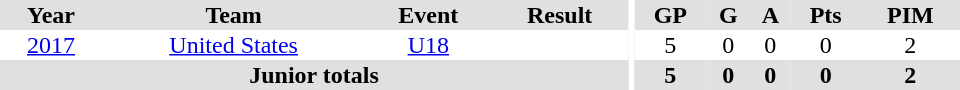<table border="0" cellpadding="1" cellspacing="0" ID="Table3" style="text-align:center; width:40em">
<tr ALIGN="center" bgcolor="#e0e0e0">
<th>Year</th>
<th>Team</th>
<th>Event</th>
<th>Result</th>
<th rowspan="99" bgcolor="#ffffff"></th>
<th>GP</th>
<th>G</th>
<th>A</th>
<th>Pts</th>
<th>PIM</th>
</tr>
<tr>
<td><a href='#'>2017</a></td>
<td><a href='#'>United States</a></td>
<td><a href='#'>U18</a></td>
<td></td>
<td>5</td>
<td>0</td>
<td>0</td>
<td>0</td>
<td>2</td>
</tr>
<tr bgcolor="#e0e0e0">
<th colspan="4">Junior totals</th>
<th>5</th>
<th>0</th>
<th>0</th>
<th>0</th>
<th>2</th>
</tr>
</table>
